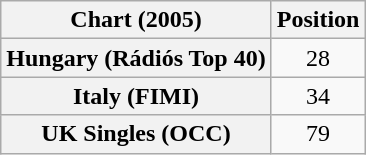<table class="wikitable sortable plainrowheaders" style="text-align:center">
<tr>
<th>Chart (2005)</th>
<th>Position</th>
</tr>
<tr>
<th scope="row">Hungary (Rádiós Top 40)</th>
<td>28</td>
</tr>
<tr>
<th scope="row">Italy (FIMI)</th>
<td>34</td>
</tr>
<tr>
<th scope="row">UK Singles (OCC)</th>
<td>79</td>
</tr>
</table>
